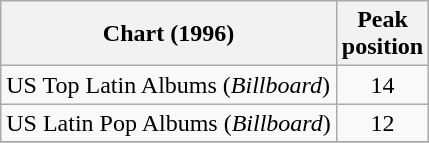<table class="wikitable ">
<tr>
<th>Chart (1996)</th>
<th>Peak<br>position</th>
</tr>
<tr>
<td>US Top Latin Albums (<em>Billboard</em>)</td>
<td align="center">14</td>
</tr>
<tr>
<td>US Latin Pop Albums (<em>Billboard</em>)</td>
<td align="center">12</td>
</tr>
<tr>
</tr>
</table>
